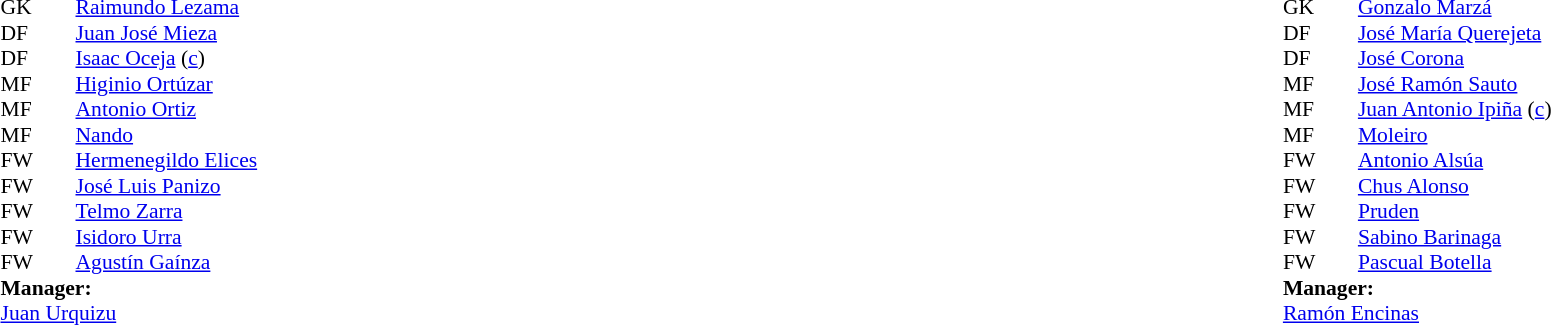<table width="100%">
<tr>
<td valign="top" width="50%"><br><table style="font-size: 90%" cellspacing="0" cellpadding="0">
<tr>
<td colspan="4"></td>
</tr>
<tr>
<th width="25"></th>
<th width="25"></th>
</tr>
<tr>
<td>GK</td>
<td></td>
<td> <a href='#'>Raimundo Lezama</a></td>
</tr>
<tr>
<td>DF</td>
<td></td>
<td> <a href='#'>Juan José Mieza</a></td>
</tr>
<tr>
<td>DF</td>
<td></td>
<td> <a href='#'>Isaac Oceja</a> (<a href='#'>c</a>)</td>
</tr>
<tr>
<td>MF</td>
<td></td>
<td> <a href='#'>Higinio Ortúzar</a></td>
</tr>
<tr>
<td>MF</td>
<td></td>
<td> <a href='#'>Antonio Ortiz</a></td>
</tr>
<tr>
<td>MF</td>
<td></td>
<td> <a href='#'>Nando</a></td>
</tr>
<tr>
<td>FW</td>
<td></td>
<td> <a href='#'>Hermenegildo Elices</a></td>
</tr>
<tr>
<td>FW</td>
<td></td>
<td> <a href='#'>José Luis Panizo</a></td>
</tr>
<tr>
<td>FW</td>
<td></td>
<td> <a href='#'>Telmo Zarra</a></td>
</tr>
<tr>
<td>FW</td>
<td></td>
<td> <a href='#'>Isidoro Urra</a></td>
</tr>
<tr>
<td>FW</td>
<td></td>
<td> <a href='#'>Agustín Gaínza</a></td>
</tr>
<tr>
<td colspan=4><strong>Manager:</strong></td>
</tr>
<tr>
<td colspan="4"> <a href='#'>Juan Urquizu</a></td>
</tr>
</table>
</td>
<td valign="top" width="50%"><br><table style="font-size: 90%" cellspacing="0" cellpadding="0" align=center>
<tr>
<td colspan="4"></td>
</tr>
<tr>
<th width="25"></th>
<th width="25"></th>
</tr>
<tr>
<td>GK</td>
<td></td>
<td> <a href='#'>Gonzalo Marzá</a></td>
</tr>
<tr>
<td>DF</td>
<td></td>
<td> <a href='#'>José María Querejeta</a></td>
</tr>
<tr>
<td>DF</td>
<td></td>
<td> <a href='#'>José Corona</a></td>
</tr>
<tr>
<td>MF</td>
<td></td>
<td> <a href='#'>José Ramón Sauto</a></td>
</tr>
<tr>
<td>MF</td>
<td></td>
<td> <a href='#'>Juan Antonio Ipiña</a> (<a href='#'>c</a>)</td>
</tr>
<tr>
<td>MF</td>
<td></td>
<td> <a href='#'>Moleiro</a></td>
</tr>
<tr>
<td>FW</td>
<td></td>
<td> <a href='#'>Antonio Alsúa</a></td>
</tr>
<tr>
<td>FW</td>
<td></td>
<td> <a href='#'>Chus Alonso</a></td>
</tr>
<tr>
<td>FW</td>
<td></td>
<td> <a href='#'>Pruden</a></td>
</tr>
<tr>
<td>FW</td>
<td></td>
<td> <a href='#'>Sabino Barinaga</a></td>
</tr>
<tr>
<td>FW</td>
<td></td>
<td> <a href='#'>Pascual Botella</a></td>
</tr>
<tr>
<td colspan=4><strong>Manager:</strong></td>
</tr>
<tr>
<td colspan="4"> <a href='#'>Ramón Encinas</a></td>
</tr>
<tr>
</tr>
</table>
</td>
</tr>
</table>
